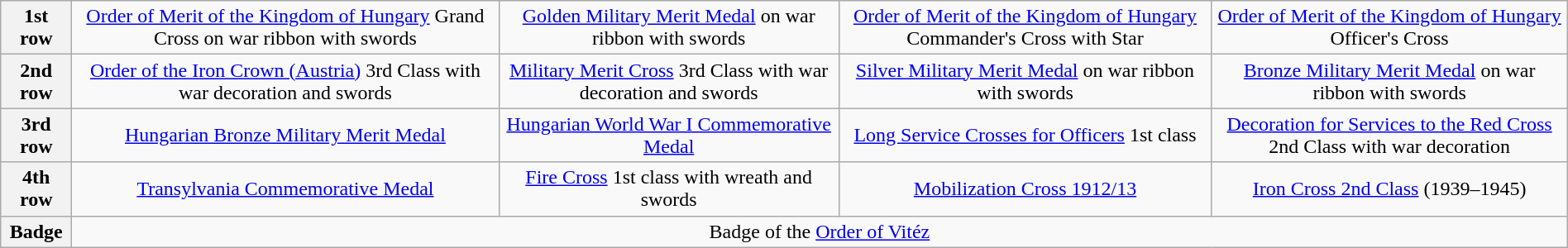<table class="wikitable" style="margin:1em auto; text-align:center;">
<tr>
<th>1st row</th>
<td><a href='#'>Order of Merit of the Kingdom of Hungary</a> Grand Cross on war ribbon with swords</td>
<td><a href='#'>Golden Military Merit Medal</a> on war ribbon with swords</td>
<td><a href='#'>Order of Merit of the Kingdom of Hungary</a> Commander's Cross with Star</td>
<td><a href='#'>Order of Merit of the Kingdom of Hungary</a> Officer's Cross</td>
</tr>
<tr>
<th>2nd row</th>
<td><a href='#'>Order of the Iron Crown (Austria)</a> 3rd Class with war decoration and swords</td>
<td><a href='#'>Military Merit Cross</a> 3rd Class with war decoration and swords</td>
<td><a href='#'>Silver Military Merit Medal</a> on war ribbon with swords</td>
<td><a href='#'>Bronze Military Merit Medal</a> on war ribbon with swords</td>
</tr>
<tr>
<th>3rd row</th>
<td><a href='#'>Hungarian Bronze Military Merit Medal</a></td>
<td><a href='#'>Hungarian World War I Commemorative Medal</a></td>
<td><a href='#'>Long Service Crosses for Officers</a> 1st class</td>
<td><a href='#'>Decoration for Services to the Red Cross</a> 2nd Class with war decoration</td>
</tr>
<tr>
<th>4th row</th>
<td><a href='#'>Transylvania Commemorative Medal</a></td>
<td><a href='#'>Fire Cross</a> 1st class with wreath and swords</td>
<td><a href='#'>Mobilization Cross 1912/13</a></td>
<td><a href='#'>Iron Cross 2nd Class</a> (1939–1945)</td>
</tr>
<tr>
<th>Badge</th>
<td align=center colspan="4">Badge of the <a href='#'>Order of Vitéz</a></td>
</tr>
</table>
